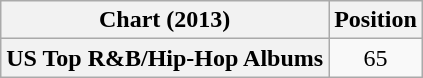<table class="wikitable plainrowheaders" style="text-align:center">
<tr>
<th scope="col">Chart (2013)</th>
<th scope="col">Position</th>
</tr>
<tr>
<th scope="row">US Top R&B/Hip-Hop Albums</th>
<td>65</td>
</tr>
</table>
